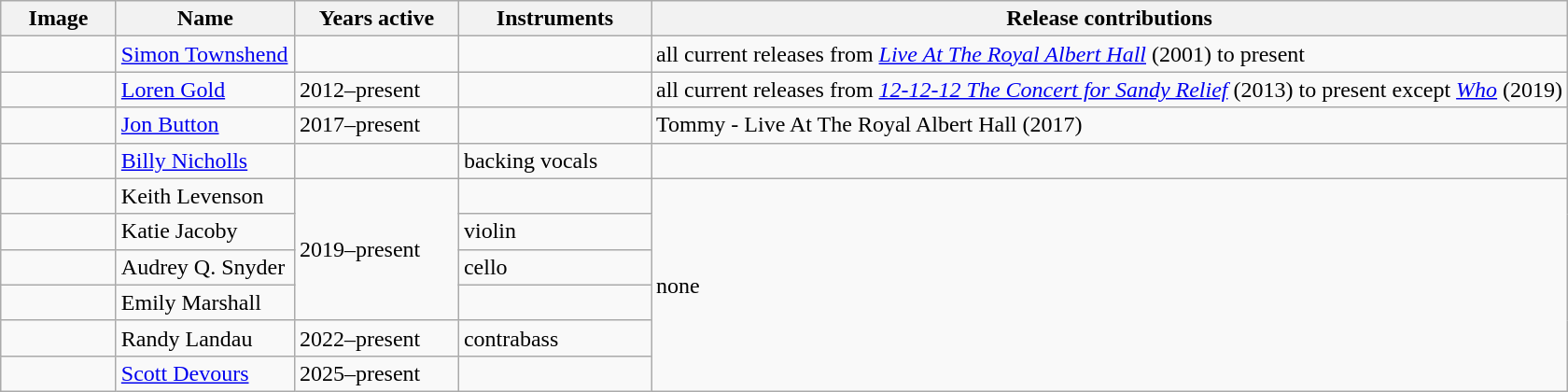<table class="wikitable">
<tr>
<th width="75">Image</th>
<th width="120">Name</th>
<th width="110">Years active</th>
<th width="130">Instruments</th>
<th>Release contributions</th>
</tr>
<tr>
<td></td>
<td><a href='#'>Simon Townshend</a></td>
<td></td>
<td></td>
<td>all current releases from <em><a href='#'>Live At The Royal Albert Hall</a></em> (2001) to present</td>
</tr>
<tr>
<td></td>
<td><a href='#'>Loren Gold</a></td>
<td>2012–present</td>
<td></td>
<td>all current releases from <em><a href='#'>12-12-12 The Concert for Sandy Relief</a></em> (2013) to present except <em><a href='#'>Who</a></em> (2019)</td>
</tr>
<tr>
<td></td>
<td><a href='#'>Jon Button</a></td>
<td>2017–present</td>
<td></td>
<td>Tommy - Live At The Royal Albert Hall (2017)</td>
</tr>
<tr>
<td></td>
<td><a href='#'>Billy Nicholls</a></td>
<td></td>
<td>backing vocals</td>
<td></td>
</tr>
<tr>
<td></td>
<td>Keith Levenson</td>
<td rowspan="4">2019–present</td>
<td></td>
<td rowspan="6">none</td>
</tr>
<tr>
<td></td>
<td>Katie Jacoby</td>
<td>violin</td>
</tr>
<tr>
<td></td>
<td>Audrey Q. Snyder</td>
<td>cello</td>
</tr>
<tr>
<td></td>
<td>Emily Marshall</td>
<td></td>
</tr>
<tr>
<td></td>
<td>Randy Landau</td>
<td>2022–present</td>
<td>contrabass</td>
</tr>
<tr>
<td></td>
<td><a href='#'>Scott Devours</a></td>
<td>2025–present </td>
<td></td>
</tr>
</table>
